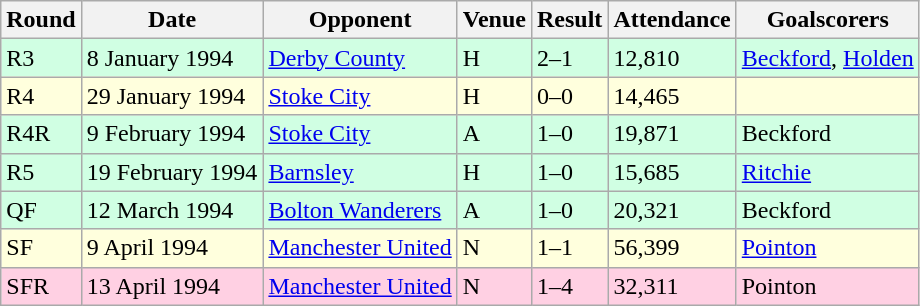<table class="wikitable">
<tr>
<th>Round</th>
<th>Date</th>
<th>Opponent</th>
<th>Venue</th>
<th>Result</th>
<th>Attendance</th>
<th>Goalscorers</th>
</tr>
<tr style="background:#d0ffe3;">
<td>R3</td>
<td>8 January 1994</td>
<td><a href='#'>Derby County</a></td>
<td>H</td>
<td>2–1</td>
<td>12,810</td>
<td><a href='#'>Beckford</a>, <a href='#'>Holden</a></td>
</tr>
<tr style="background:#ffffdd;">
<td>R4</td>
<td>29 January 1994</td>
<td><a href='#'>Stoke City</a></td>
<td>H</td>
<td>0–0</td>
<td>14,465</td>
<td></td>
</tr>
<tr style="background:#d0ffe3;">
<td>R4R</td>
<td>9 February 1994</td>
<td><a href='#'>Stoke City</a></td>
<td>A</td>
<td>1–0</td>
<td>19,871</td>
<td>Beckford</td>
</tr>
<tr style="background:#d0ffe3;">
<td>R5</td>
<td>19 February 1994</td>
<td><a href='#'>Barnsley</a></td>
<td>H</td>
<td>1–0</td>
<td>15,685</td>
<td><a href='#'>Ritchie</a></td>
</tr>
<tr style="background:#d0ffe3;">
<td>QF</td>
<td>12 March 1994</td>
<td><a href='#'>Bolton Wanderers</a></td>
<td>A</td>
<td>1–0</td>
<td>20,321</td>
<td>Beckford</td>
</tr>
<tr style="background:#ffffdd;">
<td>SF</td>
<td>9 April 1994</td>
<td><a href='#'>Manchester United</a></td>
<td>N</td>
<td>1–1 </td>
<td>56,399</td>
<td><a href='#'>Pointon</a></td>
</tr>
<tr style="background:#ffd0e3;">
<td>SFR</td>
<td>13 April 1994</td>
<td><a href='#'>Manchester United</a></td>
<td>N</td>
<td>1–4</td>
<td>32,311</td>
<td>Pointon</td>
</tr>
</table>
